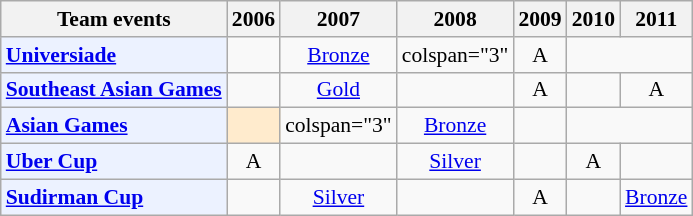<table class="wikitable" style="font-size: 90%; text-align:center">
<tr>
<th>Team events</th>
<th>2006</th>
<th>2007</th>
<th>2008</th>
<th>2009</th>
<th>2010</th>
<th>2011</th>
</tr>
<tr>
<td bgcolor="#ECF2FF"; align="left"><strong><a href='#'>Universiade</a></strong></td>
<td></td>
<td> <a href='#'>Bronze</a></td>
<td>colspan="3" </td>
<td>A</td>
</tr>
<tr>
<td bgcolor="#ECF2FF"; align="left"><strong><a href='#'>Southeast Asian Games</a></strong></td>
<td></td>
<td> <a href='#'>Gold</a></td>
<td></td>
<td>A</td>
<td></td>
<td>A</td>
</tr>
<tr>
<td bgcolor="#ECF2FF"; align="left"><strong><a href='#'>Asian Games</a></strong></td>
<td bgcolor=FFEBCD><a href='#'></a></td>
<td>colspan="3" </td>
<td> <a href='#'>Bronze</a></td>
<td></td>
</tr>
<tr>
<td bgcolor="#ECF2FF"; align="left"><strong><a href='#'>Uber Cup</a></strong></td>
<td>A</td>
<td></td>
<td> <a href='#'>Silver</a></td>
<td></td>
<td>A</td>
<td></td>
</tr>
<tr>
<td bgcolor="#ECF2FF"; align="left"><strong><a href='#'>Sudirman Cup</a></strong></td>
<td></td>
<td> <a href='#'>Silver</a></td>
<td></td>
<td>A</td>
<td></td>
<td> <a href='#'>Bronze</a></td>
</tr>
</table>
